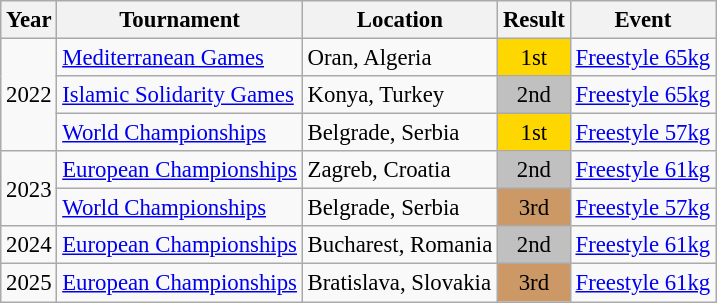<table class="wikitable" style="font-size:95%;">
<tr>
<th>Year</th>
<th>Tournament</th>
<th>Location</th>
<th>Result</th>
<th>Event</th>
</tr>
<tr>
<td rowspan=3>2022</td>
<td><a href='#'>Mediterranean Games</a></td>
<td>Oran, Algeria</td>
<td align="center" bgcolor="gold">1st</td>
<td><a href='#'>Freestyle 65kg</a></td>
</tr>
<tr>
<td><a href='#'>Islamic Solidarity Games</a></td>
<td>Konya, Turkey</td>
<td align="center" bgcolor="silver">2nd</td>
<td><a href='#'>Freestyle 65kg</a></td>
</tr>
<tr>
<td><a href='#'>World Championships</a></td>
<td>Belgrade, Serbia</td>
<td align="center" bgcolor="gold">1st</td>
<td><a href='#'>Freestyle 57kg</a></td>
</tr>
<tr>
<td rowspan=2>2023</td>
<td><a href='#'>European Championships</a></td>
<td>Zagreb, Croatia</td>
<td align="center" bgcolor="silver">2nd</td>
<td><a href='#'>Freestyle 61kg</a></td>
</tr>
<tr>
<td><a href='#'>World Championships</a></td>
<td>Belgrade, Serbia</td>
<td align="center" bgcolor="cc9966">3rd</td>
<td><a href='#'>Freestyle 57kg</a></td>
</tr>
<tr>
<td>2024</td>
<td><a href='#'>European Championships</a></td>
<td>Bucharest, Romania</td>
<td align="center" bgcolor="silver">2nd</td>
<td><a href='#'>Freestyle 61kg</a></td>
</tr>
<tr>
<td>2025</td>
<td><a href='#'>European Championships</a></td>
<td>Bratislava, Slovakia</td>
<td align="center" bgcolor="cc9966">3rd</td>
<td><a href='#'>Freestyle 61kg</a></td>
</tr>
</table>
